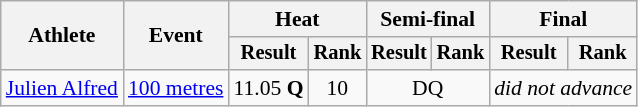<table class=wikitable style=font-size:90%>
<tr>
<th rowspan=2>Athlete</th>
<th rowspan=2>Event</th>
<th colspan=2>Heat</th>
<th colspan=2>Semi-final</th>
<th colspan=2>Final</th>
</tr>
<tr style=font-size:95%>
<th>Result</th>
<th>Rank</th>
<th>Result</th>
<th>Rank</th>
<th>Result</th>
<th>Rank</th>
</tr>
<tr align=center>
<td align=left><a href='#'>Julien Alfred</a></td>
<td align=left><a href='#'>100 metres</a></td>
<td>11.05 <strong>Q</strong></td>
<td>10</td>
<td colspan="2">DQ</td>
<td colspan="2"><em>did not advance</em></td>
</tr>
</table>
